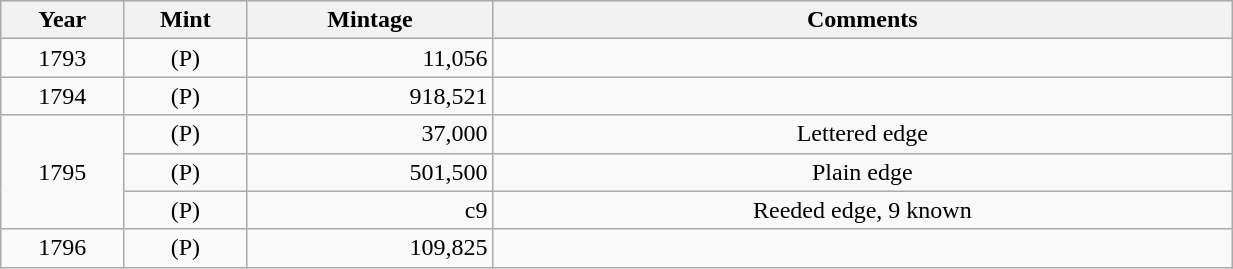<table class="wikitable sortable" style="min-width:65%; text-align:center;">
<tr>
<th width="10%">Year</th>
<th width="10%">Mint</th>
<th width="20%">Mintage</th>
<th width="60%">Comments</th>
</tr>
<tr>
<td>1793</td>
<td>(P)</td>
<td align="right">11,056</td>
<td></td>
</tr>
<tr>
<td>1794</td>
<td>(P)</td>
<td align="right">918,521</td>
<td></td>
</tr>
<tr>
<td rowspan="3">1795</td>
<td>(P)</td>
<td align="right">37,000</td>
<td>Lettered edge</td>
</tr>
<tr>
<td>(P)</td>
<td align="right">501,500</td>
<td>Plain edge</td>
</tr>
<tr>
<td>(P)</td>
<td align="right">c9</td>
<td>Reeded edge, 9 known</td>
</tr>
<tr>
<td>1796</td>
<td>(P)</td>
<td align="right">109,825</td>
<td></td>
</tr>
</table>
